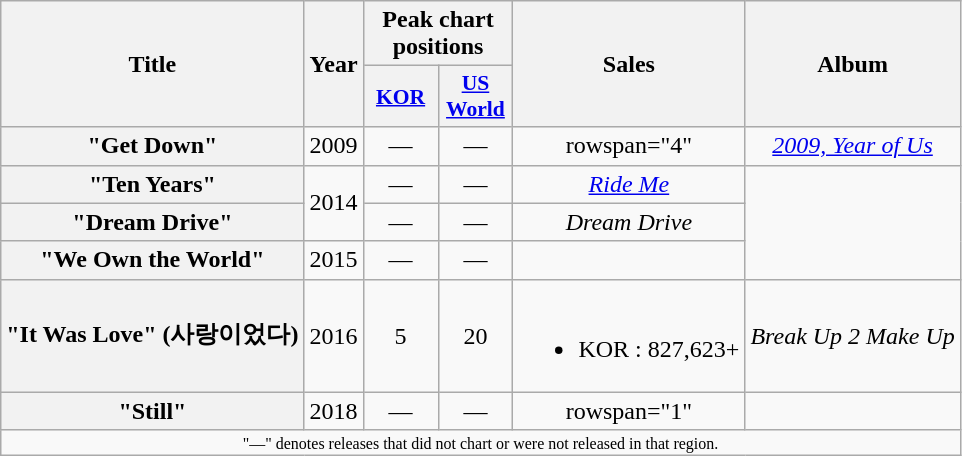<table class="wikitable plainrowheaders" style="text-align:center;">
<tr>
<th scope="col" rowspan="2">Title</th>
<th scope="col" rowspan="2">Year</th>
<th colspan="2" scope="col">Peak chart<br>positions</th>
<th scope="col" rowspan="2">Sales</th>
<th scope="col" rowspan="2">Album</th>
</tr>
<tr>
<th scope="col" style="width:3em;font-size:90%;"><a href='#'>KOR</a><br></th>
<th scope="col" style="width:3em;font-size:90%;"><a href='#'>US<br>World</a><br></th>
</tr>
<tr>
<th scope=row>"Get Down"<br></th>
<td>2009</td>
<td>—</td>
<td>—</td>
<td>rowspan="4" </td>
<td><em><a href='#'>2009, Year of Us</a></em></td>
</tr>
<tr>
<th scope=row>"Ten Years"<br></th>
<td rowspan="2">2014</td>
<td>—</td>
<td>—</td>
<td><em><a href='#'>Ride Me</a></em></td>
</tr>
<tr>
<th scope=row>"Dream Drive"<br></th>
<td>—</td>
<td>—</td>
<td><em>Dream Drive</em></td>
</tr>
<tr>
<th scope=row>"We Own the World"<br></th>
<td>2015</td>
<td>—</td>
<td>—</td>
<td></td>
</tr>
<tr>
<th scope=row>"It Was Love" (사랑이었다)<br></th>
<td>2016</td>
<td>5</td>
<td>20</td>
<td><br><ul><li>KOR : 827,623+</li></ul></td>
<td><em>Break Up 2 Make Up</em></td>
</tr>
<tr>
<th scope=row>"Still"<br></th>
<td>2018</td>
<td>—</td>
<td>—</td>
<td>rowspan="1" </td>
<td></td>
</tr>
<tr>
<td colspan="6" style="font-size:8pt;">"—" denotes releases that did not chart or were not released in that region.</td>
</tr>
</table>
